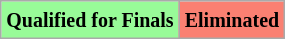<table class="wikitable">
<tr>
<td bgcolor="#98fb98"><small><strong>Qualified for Finals</strong> </small></td>
<td bgcolor="#fa8072"><small><strong>Eliminated</strong> </small></td>
</tr>
</table>
